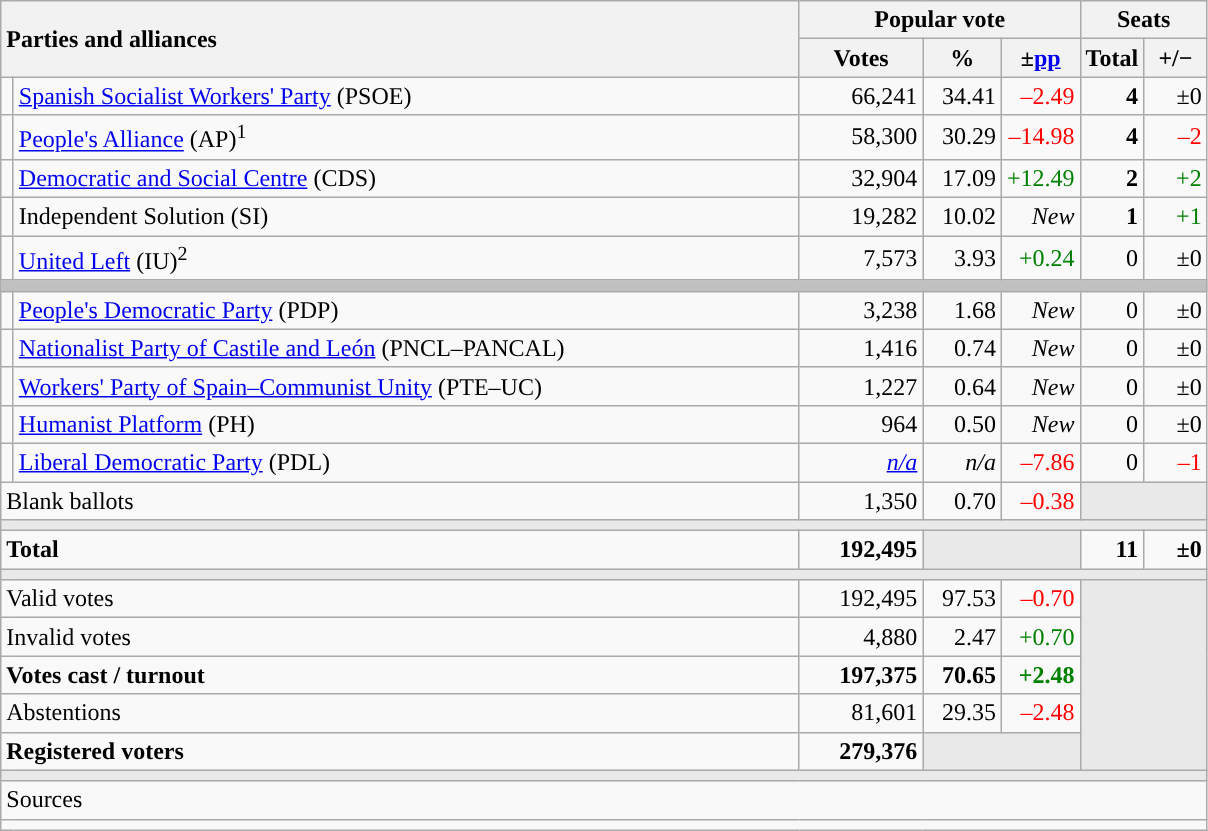<table class="wikitable" style="text-align:right;">
<tr>
<th style="text-align:left;" rowspan="2" colspan="2" width="525">Parties and alliances</th>
<th colspan="3">Popular vote</th>
<th colspan="2">Seats</th>
</tr>
<tr>
<th width="75">Votes</th>
<th width="45">%</th>
<th width="45">±<a href='#'>pp</a></th>
<th width="35">Total</th>
<th width="35">+/−</th>
</tr>
<tr>
<td width="1" style="color:inherit;background:"></td>
<td align="left"><a href='#'>Spanish Socialist Workers' Party</a> (PSOE)</td>
<td>66,241</td>
<td>34.41</td>
<td style="color:red;">–2.49</td>
<td><strong>4</strong></td>
<td>±0</td>
</tr>
<tr>
<td style="color:inherit;background:"></td>
<td align="left"><a href='#'>People's Alliance</a> (AP)<sup>1</sup></td>
<td>58,300</td>
<td>30.29</td>
<td style="color:red;">–14.98</td>
<td><strong>4</strong></td>
<td style="color:red;">–2</td>
</tr>
<tr>
<td style="color:inherit;background:"></td>
<td align="left"><a href='#'>Democratic and Social Centre</a> (CDS)</td>
<td>32,904</td>
<td>17.09</td>
<td style="color:green;">+12.49</td>
<td><strong>2</strong></td>
<td style="color:green;">+2</td>
</tr>
<tr>
<td style="color:inherit;background:"></td>
<td align="left">Independent Solution (SI)</td>
<td>19,282</td>
<td>10.02</td>
<td><em>New</em></td>
<td><strong>1</strong></td>
<td style="color:green;">+1</td>
</tr>
<tr>
<td style="color:inherit;background:"></td>
<td align="left"><a href='#'>United Left</a> (IU)<sup>2</sup></td>
<td>7,573</td>
<td>3.93</td>
<td style="color:green;">+0.24</td>
<td>0</td>
<td>±0</td>
</tr>
<tr>
<td colspan="7" bgcolor="#C0C0C0"></td>
</tr>
<tr>
<td style="color:inherit;background:"></td>
<td align="left"><a href='#'>People's Democratic Party</a> (PDP)</td>
<td>3,238</td>
<td>1.68</td>
<td><em>New</em></td>
<td>0</td>
<td>±0</td>
</tr>
<tr>
<td style="color:inherit;background:"></td>
<td align="left"><a href='#'>Nationalist Party of Castile and León</a> (PNCL–PANCAL)</td>
<td>1,416</td>
<td>0.74</td>
<td><em>New</em></td>
<td>0</td>
<td>±0</td>
</tr>
<tr>
<td style="color:inherit;background:"></td>
<td align="left"><a href='#'>Workers' Party of Spain–Communist Unity</a> (PTE–UC)</td>
<td>1,227</td>
<td>0.64</td>
<td><em>New</em></td>
<td>0</td>
<td>±0</td>
</tr>
<tr>
<td style="color:inherit;background:"></td>
<td align="left"><a href='#'>Humanist Platform</a> (PH)</td>
<td>964</td>
<td>0.50</td>
<td><em>New</em></td>
<td>0</td>
<td>±0</td>
</tr>
<tr>
<td style="color:inherit;background:"></td>
<td align="left"><a href='#'>Liberal Democratic Party</a> (PDL)</td>
<td><em><a href='#'>n/a</a></em></td>
<td><em>n/a</em></td>
<td style="color:red;">–7.86</td>
<td>0</td>
<td style="color:red;">–1</td>
</tr>
<tr>
<td align="left" colspan="2">Blank ballots</td>
<td>1,350</td>
<td>0.70</td>
<td style="color:red;">–0.38</td>
<td bgcolor="#E9E9E9" colspan="2"></td>
</tr>
<tr>
<td colspan="7" bgcolor="#E9E9E9"></td>
</tr>
<tr style="font-weight:bold;">
<td align="left" colspan="2">Total</td>
<td>192,495</td>
<td bgcolor="#E9E9E9" colspan="2"></td>
<td>11</td>
<td>±0</td>
</tr>
<tr>
<td colspan="7" bgcolor="#E9E9E9"></td>
</tr>
<tr>
<td align="left" colspan="2">Valid votes</td>
<td>192,495</td>
<td>97.53</td>
<td style="color:red;">–0.70</td>
<td bgcolor="#E9E9E9" colspan="2" rowspan="5"></td>
</tr>
<tr>
<td align="left" colspan="2">Invalid votes</td>
<td>4,880</td>
<td>2.47</td>
<td style="color:green;">+0.70</td>
</tr>
<tr style="font-weight:bold;">
<td align="left" colspan="2">Votes cast / turnout</td>
<td>197,375</td>
<td>70.65</td>
<td style="color:green;">+2.48</td>
</tr>
<tr>
<td align="left" colspan="2">Abstentions</td>
<td>81,601</td>
<td>29.35</td>
<td style="color:red;">–2.48</td>
</tr>
<tr style="font-weight:bold;">
<td align="left" colspan="2">Registered voters</td>
<td>279,376</td>
<td bgcolor="#E9E9E9" colspan="2"></td>
</tr>
<tr>
<td colspan="7" bgcolor="#E9E9E9"></td>
</tr>
<tr>
<td align="left" colspan="7">Sources</td>
</tr>
<tr>
<td colspan="7" style="text-align:left; max-width:790px;"></td>
</tr>
</table>
